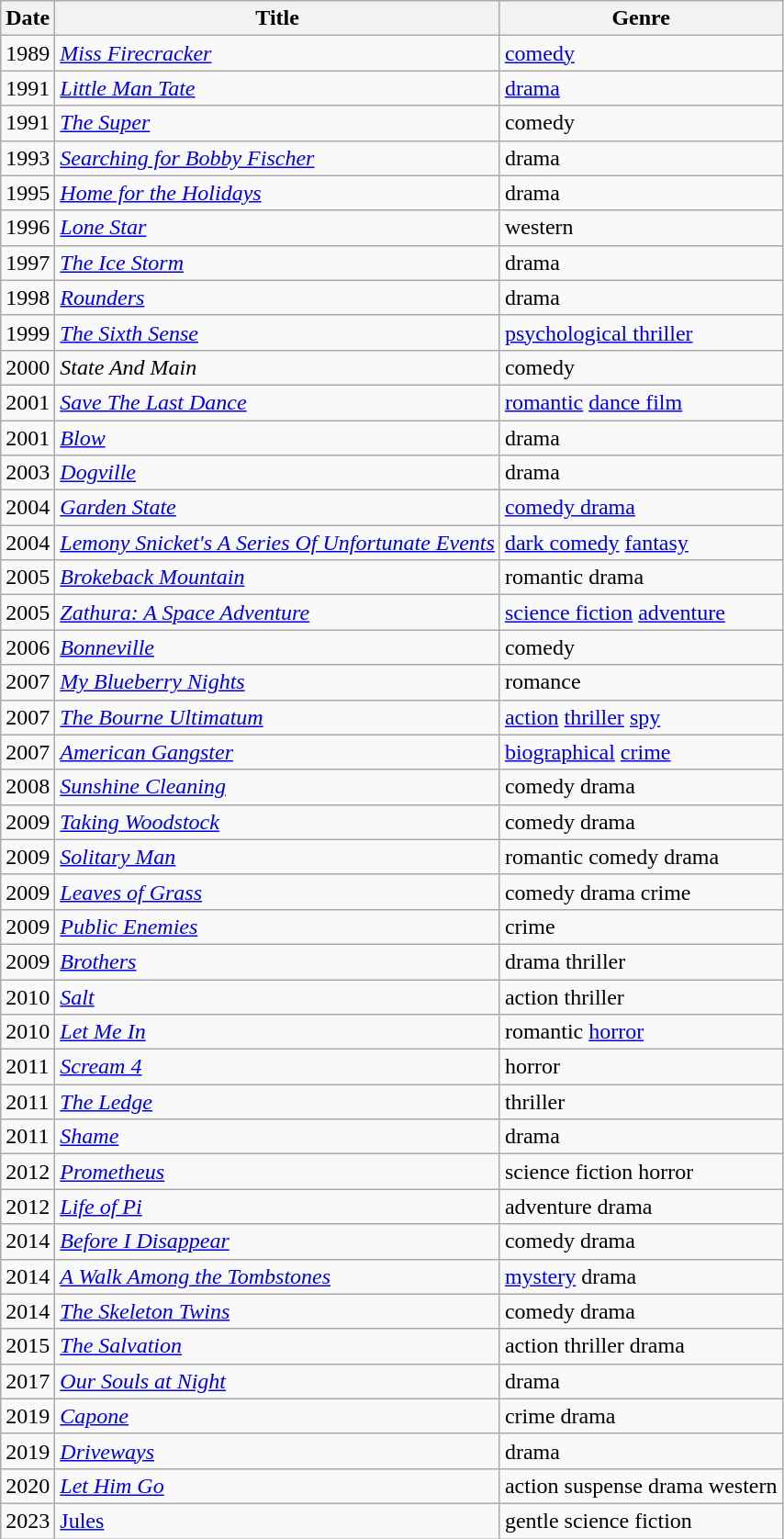<table class="wikitable sortable">
<tr>
<th>Date</th>
<th>Title</th>
<th>Genre</th>
</tr>
<tr>
<td>1989</td>
<td><em><a href='#'>Miss Firecracker</a></em></td>
<td><a href='#'>comedy</a></td>
</tr>
<tr>
<td>1991</td>
<td><em><a href='#'>Little Man Tate</a></em></td>
<td><a href='#'>drama</a></td>
</tr>
<tr>
<td>1991</td>
<td><em><a href='#'>The Super</a></em></td>
<td>comedy</td>
</tr>
<tr>
<td>1993</td>
<td><em><a href='#'>Searching for Bobby Fischer</a></em></td>
<td>drama</td>
</tr>
<tr>
<td>1995</td>
<td><em><a href='#'>Home for the Holidays</a></em></td>
<td>drama</td>
</tr>
<tr>
<td>1996</td>
<td><em><a href='#'>Lone Star</a></em></td>
<td>western</td>
</tr>
<tr>
<td>1997</td>
<td><em><a href='#'>The Ice Storm</a></em></td>
<td>drama</td>
</tr>
<tr>
<td>1998</td>
<td><em><a href='#'>Rounders</a></em></td>
<td>drama</td>
</tr>
<tr>
<td>1999</td>
<td><em><a href='#'>The Sixth Sense</a></em></td>
<td><a href='#'>psychological thriller</a></td>
</tr>
<tr>
<td>2000</td>
<td><em>State And Main</em></td>
<td>comedy</td>
</tr>
<tr>
<td>2001</td>
<td><em><a href='#'>Save The Last Dance</a></em></td>
<td><a href='#'>romantic</a> <a href='#'>dance film</a></td>
</tr>
<tr>
<td>2001</td>
<td><em><a href='#'>Blow</a></em></td>
<td>drama</td>
</tr>
<tr>
<td>2003</td>
<td><em><a href='#'>Dogville</a></em></td>
<td>drama</td>
</tr>
<tr>
<td>2004</td>
<td><em><a href='#'>Garden State</a> </em></td>
<td><a href='#'>comedy drama</a></td>
</tr>
<tr>
<td>2004</td>
<td><em><a href='#'>Lemony Snicket's A Series Of Unfortunate Events</a></em></td>
<td><a href='#'>dark comedy</a> <a href='#'>fantasy</a></td>
</tr>
<tr>
<td>2005</td>
<td><em><a href='#'>Brokeback Mountain</a></em></td>
<td>romantic drama</td>
</tr>
<tr>
<td>2005</td>
<td><em><a href='#'>Zathura: A Space Adventure</a></em></td>
<td><a href='#'>science fiction</a> <a href='#'>adventure</a></td>
</tr>
<tr>
<td>2006</td>
<td><em><a href='#'>Bonneville</a></em></td>
<td>comedy</td>
</tr>
<tr>
<td>2007</td>
<td><em><a href='#'>My Blueberry Nights</a></em></td>
<td>romance</td>
</tr>
<tr>
<td>2007</td>
<td><em><a href='#'>The Bourne Ultimatum</a></em></td>
<td><a href='#'>action</a> <a href='#'>thriller</a> <a href='#'>spy</a></td>
</tr>
<tr>
<td>2007</td>
<td><em><a href='#'>American Gangster</a></em></td>
<td><a href='#'>biographical</a> <a href='#'>crime</a></td>
</tr>
<tr>
<td>2008</td>
<td><em><a href='#'>Sunshine Cleaning</a></em></td>
<td>comedy drama</td>
</tr>
<tr>
<td>2009</td>
<td><em><a href='#'>Taking Woodstock</a></em></td>
<td>comedy drama</td>
</tr>
<tr>
<td>2009</td>
<td><em><a href='#'>Solitary Man</a></em></td>
<td>romantic comedy drama</td>
</tr>
<tr>
<td>2009</td>
<td><em><a href='#'>Leaves of Grass</a></em></td>
<td>comedy drama crime</td>
</tr>
<tr>
<td>2009</td>
<td><em><a href='#'>Public Enemies</a></em></td>
<td>crime</td>
</tr>
<tr>
<td>2009</td>
<td><em><a href='#'>Brothers</a></em></td>
<td>drama thriller</td>
</tr>
<tr>
<td>2010</td>
<td><em><a href='#'>Salt</a></em></td>
<td>action thriller</td>
</tr>
<tr>
<td>2010</td>
<td><em><a href='#'>Let Me In</a></em></td>
<td>romantic <a href='#'>horror</a></td>
</tr>
<tr>
<td>2011</td>
<td><em><a href='#'>Scream 4</a></em></td>
<td>horror</td>
</tr>
<tr>
<td>2011</td>
<td><em><a href='#'>The Ledge</a></em></td>
<td>thriller</td>
</tr>
<tr>
<td>2011</td>
<td><em><a href='#'>Shame</a></em></td>
<td>drama</td>
</tr>
<tr>
<td>2012</td>
<td><em><a href='#'>Prometheus</a></em></td>
<td>science fiction horror</td>
</tr>
<tr>
<td>2012</td>
<td><em><a href='#'>Life of Pi</a></em></td>
<td>adventure drama</td>
</tr>
<tr>
<td>2014</td>
<td><em><a href='#'>Before I Disappear</a></em></td>
<td>comedy drama</td>
</tr>
<tr>
<td>2014</td>
<td><em><a href='#'>A Walk Among the Tombstones</a></em></td>
<td><a href='#'>mystery</a> drama</td>
</tr>
<tr>
<td>2014</td>
<td><em><a href='#'>The Skeleton Twins</a></em></td>
<td>comedy drama</td>
</tr>
<tr>
<td>2015</td>
<td><em><a href='#'>The Salvation</a></em></td>
<td>action thriller drama</td>
</tr>
<tr>
<td>2017</td>
<td><em><a href='#'>Our Souls at Night</a></em></td>
<td>drama</td>
</tr>
<tr>
<td>2019</td>
<td><em><a href='#'>Capone</a></em></td>
<td>crime drama</td>
</tr>
<tr>
<td>2019</td>
<td><em><a href='#'>Driveways</a></em></td>
<td>drama</td>
</tr>
<tr>
<td>2020</td>
<td><em><a href='#'>Let Him Go</a></em></td>
<td>action suspense drama western</td>
</tr>
<tr>
<td>2023</td>
<td><a href='#'>Jules</a></td>
<td>gentle science fiction</td>
</tr>
</table>
